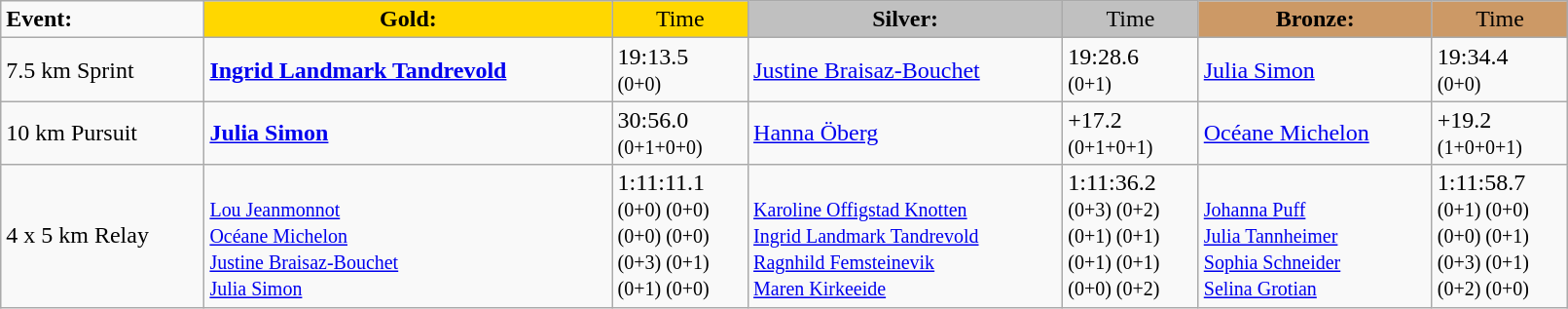<table class="wikitable" width=85%>
<tr>
<td><strong>Event:</strong></td>
<td style="text-align:center;background-color:gold;"><strong>Gold:</strong></td>
<td style="text-align:center;background-color:gold;">Time</td>
<td style="text-align:center;background-color:silver;"><strong>Silver:</strong></td>
<td style="text-align:center;background-color:silver;">Time</td>
<td style="text-align:center;background-color:#CC9966;"><strong>Bronze:</strong></td>
<td style="text-align:center;background-color:#CC9966;">Time</td>
</tr>
<tr>
<td>7.5 km Sprint<br><em></em></td>
<td><strong><a href='#'>Ingrid Landmark Tandrevold</a></strong><br><small></small></td>
<td>19:13.5<br><small>(0+0)</small></td>
<td><a href='#'>Justine Braisaz-Bouchet</a><br><small></small></td>
<td>19:28.6<br><small>(0+1)</small></td>
<td><a href='#'>Julia Simon</a><br><small></small></td>
<td>19:34.4<br><small>(0+0)</small></td>
</tr>
<tr>
<td>10 km Pursuit<br><em></em></td>
<td><strong><a href='#'>Julia Simon</a></strong><br><small></small></td>
<td>30:56.0<br><small>(0+1+0+0)</small></td>
<td><a href='#'>Hanna Öberg</a><br><small></small></td>
<td>+17.2<br><small>(0+1+0+1)</small></td>
<td><a href='#'>Océane Michelon</a><br><small></small></td>
<td>+19.2<br><small>(1+0+0+1)</small></td>
</tr>
<tr>
<td>4 x 5 km Relay<br><em></em></td>
<td><strong></strong><br><small><a href='#'>Lou Jeanmonnot</a><br><a href='#'>Océane Michelon</a><br><a href='#'>Justine Braisaz-Bouchet</a><br><a href='#'>Julia Simon</a></small></td>
<td>1:11:11.1<br><small>(0+0) (0+0)<br>(0+0) (0+0)<br>(0+3) (0+1)<br>(0+1) (0+0)</small></td>
<td><br><small><a href='#'>Karoline Offigstad Knotten</a><br><a href='#'>Ingrid Landmark Tandrevold</a><br><a href='#'>Ragnhild Femsteinevik</a><br><a href='#'>Maren Kirkeeide</a></small></td>
<td>1:11:36.2<br><small>(0+3) (0+2)<br>(0+1) (0+1)<br>(0+1) (0+1)<br>(0+0) (0+2)</small></td>
<td><br><small><a href='#'>Johanna Puff</a><br><a href='#'>Julia Tannheimer</a><br><a href='#'>Sophia Schneider</a><br><a href='#'>Selina Grotian</a></small></td>
<td>1:11:58.7<br><small>(0+1) (0+0)<br>(0+0) (0+1)<br>(0+3) (0+1)<br>(0+2) (0+0)</small></td>
</tr>
</table>
